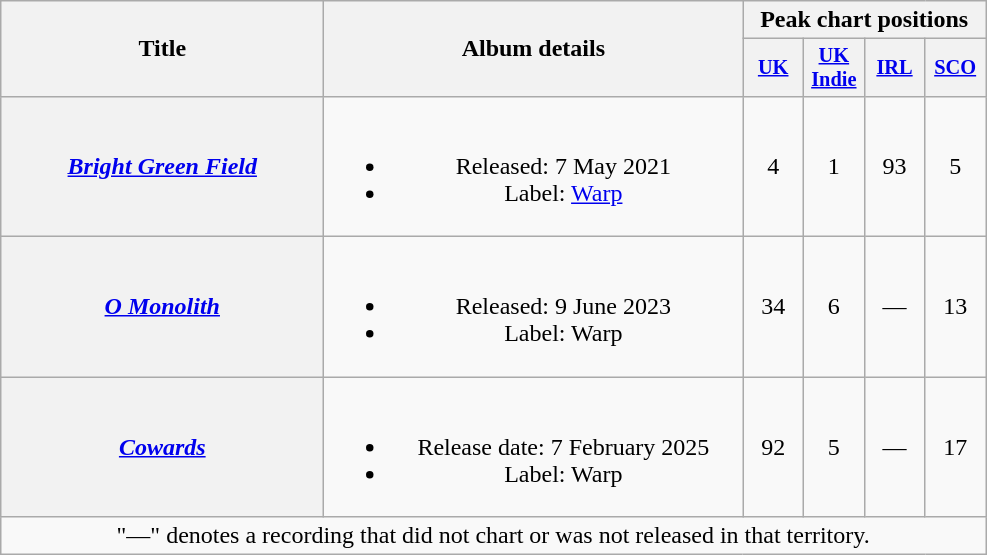<table class="wikitable plainrowheaders" style="text-align:center;">
<tr>
<th scope="col" rowspan="2" style="width:13em;">Title</th>
<th scope="col" rowspan="2" style="width:17em;">Album details</th>
<th scope="col" colspan="4">Peak chart positions</th>
</tr>
<tr>
<th scope="col" style="width:2.5em;font-size:85%;"><a href='#'>UK</a><br></th>
<th scope="col" style="width:2.5em;font-size:85%;"><a href='#'>UK Indie</a><br></th>
<th scope="col" style="width:2.5em;font-size:85%;"><a href='#'>IRL</a><br></th>
<th scope="col" style="width:2.5em;font-size:85%;"><a href='#'>SCO</a><br></th>
</tr>
<tr>
<th scope="row"><em><a href='#'>Bright Green Field</a></em></th>
<td><br><ul><li>Released: 7 May 2021</li><li>Label: <a href='#'>Warp</a></li></ul></td>
<td>4</td>
<td>1</td>
<td>93</td>
<td>5</td>
</tr>
<tr>
<th scope="row"><em><a href='#'>O Monolith</a></em></th>
<td><br><ul><li>Released: 9 June 2023</li><li>Label: Warp</li></ul></td>
<td>34</td>
<td>6</td>
<td>—</td>
<td>13</td>
</tr>
<tr>
<th scope="row"><em><a href='#'>Cowards</a></em></th>
<td><br><ul><li>Release date: 7 February 2025</li><li>Label: Warp</li></ul></td>
<td>92</td>
<td>5</td>
<td>—</td>
<td>17</td>
</tr>
<tr>
<td colspan="6">"—" denotes a recording that did not chart or was not released in that territory.</td>
</tr>
</table>
